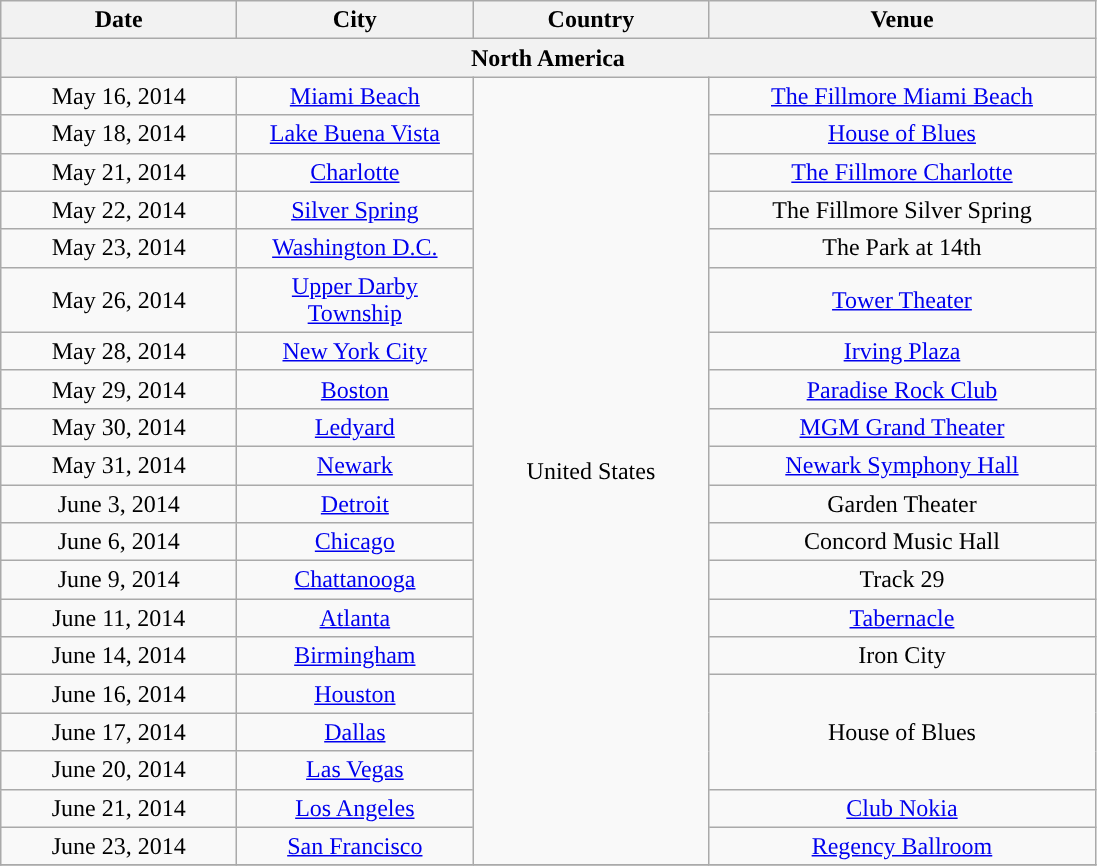<table class="wikitable" style="text-align:center;">
<tr>
<th style="width:150px;">Date</th>
<th style="width:150px;">City</th>
<th style="width:150px;">Country</th>
<th style="width:250px;">Venue</th>
</tr>
<tr>
<th colspan="4">North America</th>
</tr>
<tr>
<td>May 16, 2014</td>
<td><a href='#'>Miami Beach</a></td>
<td rowspan="20">United States</td>
<td><a href='#'>The Fillmore Miami Beach</a></td>
</tr>
<tr>
<td>May 18, 2014</td>
<td><a href='#'>Lake Buena Vista</a></td>
<td><a href='#'>House of Blues</a></td>
</tr>
<tr>
<td>May 21, 2014</td>
<td><a href='#'>Charlotte</a></td>
<td><a href='#'>The Fillmore Charlotte</a></td>
</tr>
<tr>
<td>May 22, 2014</td>
<td><a href='#'>Silver Spring</a></td>
<td>The Fillmore Silver Spring</td>
</tr>
<tr>
<td>May 23, 2014</td>
<td><a href='#'>Washington D.C.</a></td>
<td>The Park at 14th</td>
</tr>
<tr>
<td>May 26, 2014</td>
<td><a href='#'>Upper Darby Township</a></td>
<td><a href='#'>Tower Theater</a></td>
</tr>
<tr>
<td>May 28, 2014</td>
<td><a href='#'>New York City</a></td>
<td><a href='#'>Irving Plaza</a></td>
</tr>
<tr>
<td>May 29, 2014</td>
<td><a href='#'>Boston</a></td>
<td><a href='#'>Paradise Rock Club</a></td>
</tr>
<tr>
<td>May 30, 2014</td>
<td><a href='#'>Ledyard</a></td>
<td><a href='#'>MGM Grand Theater</a></td>
</tr>
<tr>
<td>May 31, 2014</td>
<td><a href='#'>Newark</a></td>
<td><a href='#'>Newark Symphony Hall</a></td>
</tr>
<tr>
<td>June 3, 2014</td>
<td><a href='#'>Detroit</a></td>
<td>Garden Theater</td>
</tr>
<tr>
<td>June 6, 2014</td>
<td><a href='#'>Chicago</a></td>
<td>Concord Music Hall</td>
</tr>
<tr>
<td>June 9, 2014</td>
<td><a href='#'>Chattanooga</a></td>
<td>Track 29</td>
</tr>
<tr>
<td>June 11, 2014</td>
<td><a href='#'>Atlanta</a></td>
<td><a href='#'>Tabernacle</a></td>
</tr>
<tr>
<td>June 14, 2014</td>
<td><a href='#'>Birmingham</a></td>
<td>Iron City</td>
</tr>
<tr>
<td>June 16, 2014</td>
<td><a href='#'>Houston</a></td>
<td rowspan="3">House of Blues</td>
</tr>
<tr>
<td>June 17, 2014</td>
<td><a href='#'>Dallas</a></td>
</tr>
<tr>
<td>June 20, 2014</td>
<td><a href='#'>Las Vegas</a></td>
</tr>
<tr>
<td>June 21, 2014</td>
<td><a href='#'>Los Angeles</a></td>
<td><a href='#'>Club Nokia</a></td>
</tr>
<tr>
<td>June 23, 2014</td>
<td><a href='#'>San Francisco</a></td>
<td><a href='#'>Regency Ballroom</a></td>
</tr>
<tr>
</tr>
</table>
